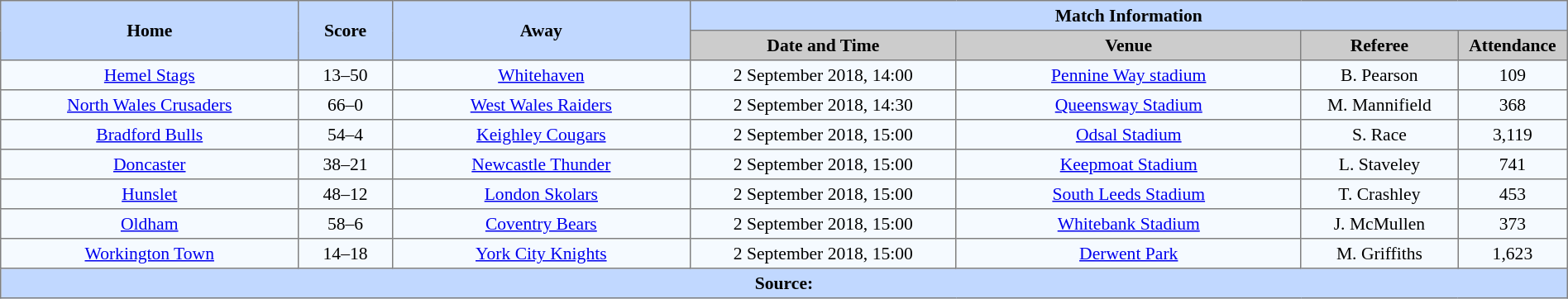<table border=1 style="border-collapse:collapse; font-size:90%; text-align:center;" cellpadding=3 cellspacing=0 width=100%>
<tr bgcolor=#C1D8FF>
<th rowspan=2 width=19%>Home</th>
<th rowspan=2 width=6%>Score</th>
<th rowspan=2 width=19%>Away</th>
<th colspan=4>Match Information</th>
</tr>
<tr bgcolor=#CCCCCC>
<th width=17%>Date and Time</th>
<th width=22%>Venue</th>
<th width=10%>Referee</th>
<th width=7%>Attendance</th>
</tr>
<tr bgcolor=#F5FAFF>
<td> <a href='#'>Hemel Stags</a></td>
<td>13–50</td>
<td> <a href='#'>Whitehaven</a></td>
<td>2 September 2018, 14:00</td>
<td><a href='#'>Pennine Way stadium</a></td>
<td>B. Pearson</td>
<td>109</td>
</tr>
<tr bgcolor=#F5FAFF>
<td> <a href='#'>North Wales Crusaders</a></td>
<td>66–0</td>
<td> <a href='#'>West Wales Raiders</a></td>
<td>2 September 2018, 14:30</td>
<td><a href='#'>Queensway Stadium</a></td>
<td>M. Mannifield</td>
<td>368</td>
</tr>
<tr bgcolor=#F5FAFF>
<td> <a href='#'>Bradford Bulls</a></td>
<td>54–4</td>
<td> <a href='#'>Keighley Cougars</a></td>
<td>2 September 2018, 15:00</td>
<td><a href='#'>Odsal Stadium</a></td>
<td>S. Race</td>
<td>3,119</td>
</tr>
<tr bgcolor=#F5FAFF>
<td> <a href='#'>Doncaster</a></td>
<td>38–21</td>
<td> <a href='#'>Newcastle Thunder</a></td>
<td>2 September 2018, 15:00</td>
<td><a href='#'>Keepmoat Stadium</a></td>
<td>L. Staveley</td>
<td>741</td>
</tr>
<tr bgcolor=#F5FAFF>
<td> <a href='#'>Hunslet</a></td>
<td>48–12</td>
<td> <a href='#'>London Skolars</a></td>
<td>2 September 2018, 15:00</td>
<td><a href='#'>South Leeds Stadium</a></td>
<td>T. Crashley</td>
<td>453</td>
</tr>
<tr bgcolor=#F5FAFF>
<td> <a href='#'>Oldham</a></td>
<td>58–6</td>
<td> <a href='#'>Coventry Bears</a></td>
<td>2 September 2018, 15:00</td>
<td><a href='#'>Whitebank Stadium</a></td>
<td>J. McMullen</td>
<td>373</td>
</tr>
<tr bgcolor=#F5FAFF>
<td> <a href='#'>Workington Town</a></td>
<td>14–18</td>
<td> <a href='#'>York City Knights</a></td>
<td>2 September 2018, 15:00</td>
<td><a href='#'>Derwent Park</a></td>
<td>M. Griffiths</td>
<td>1,623</td>
</tr>
<tr bgcolor=#C1D8FF>
<th colspan=7>Source:</th>
</tr>
</table>
